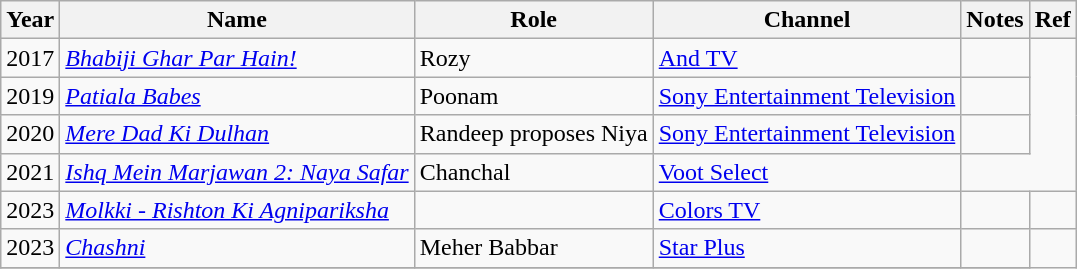<table class="wikitable">
<tr>
<th>Year</th>
<th>Name</th>
<th>Role</th>
<th>Channel</th>
<th>Notes</th>
<th>Ref</th>
</tr>
<tr>
<td>2017</td>
<td><em><a href='#'>Bhabiji Ghar Par Hain!</a></em></td>
<td>Rozy</td>
<td><a href='#'>And TV</a></td>
<td></td>
</tr>
<tr>
<td>2019</td>
<td><em><a href='#'>Patiala Babes</a></em></td>
<td>Poonam</td>
<td><a href='#'>Sony Entertainment Television</a></td>
<td></td>
</tr>
<tr>
<td>2020</td>
<td><em><a href='#'>Mere Dad Ki Dulhan</a></em></td>
<td>Randeep proposes Niya</td>
<td><a href='#'>Sony Entertainment Television</a></td>
<td></td>
</tr>
<tr>
<td>2021</td>
<td><em><a href='#'>Ishq Mein Marjawan 2: Naya Safar</a></em></td>
<td>Chanchal</td>
<td><a href='#'>Voot Select</a></td>
</tr>
<tr>
<td>2023</td>
<td><em><a href='#'>Molkki - Rishton Ki Agnipariksha</a></em></td>
<td></td>
<td><a href='#'>Colors TV</a></td>
<td></td>
<td></td>
</tr>
<tr>
<td>2023</td>
<td><em><a href='#'> Chashni</a></em></td>
<td>Meher Babbar</td>
<td><a href='#'>Star Plus</a></td>
<td></td>
</tr>
<tr>
</tr>
</table>
